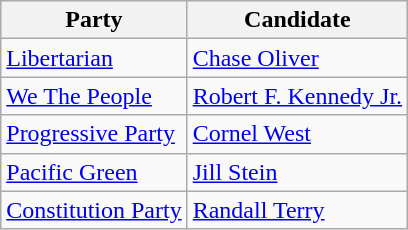<table class="wikitable">
<tr>
<th>Party</th>
<th>Candidate</th>
</tr>
<tr>
<td><a href='#'>Libertarian</a></td>
<td><a href='#'>Chase Oliver</a></td>
</tr>
<tr>
<td><a href='#'>We The People</a></td>
<td><a href='#'>Robert F. Kennedy Jr.</a></td>
</tr>
<tr>
<td><a href='#'>Progressive Party</a></td>
<td><a href='#'>Cornel West</a></td>
</tr>
<tr>
<td><a href='#'>Pacific Green</a></td>
<td><a href='#'>Jill Stein</a></td>
</tr>
<tr>
<td><a href='#'>Constitution Party</a></td>
<td><a href='#'>Randall Terry</a></td>
</tr>
</table>
